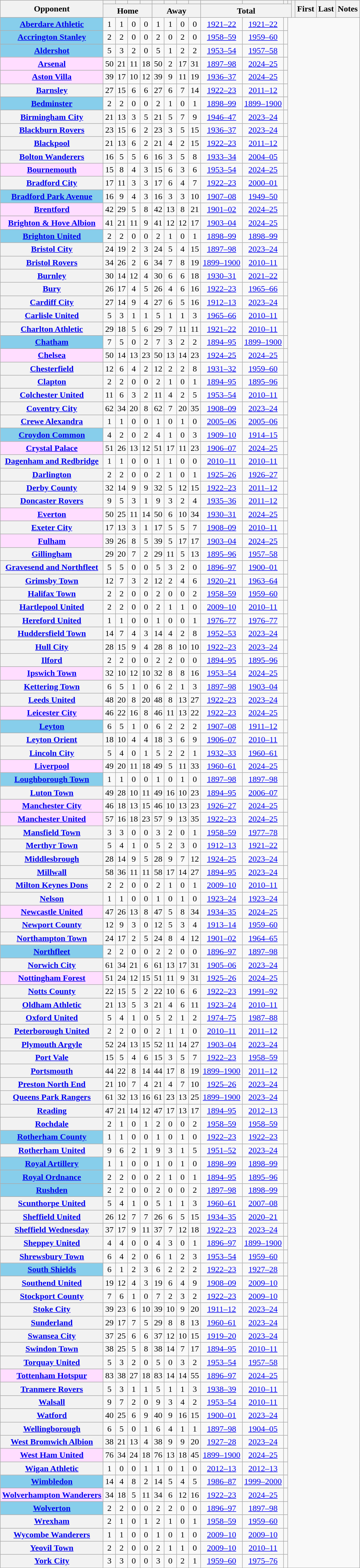<table class="wikitable plainrowheaders sortable" style="text-align:center">
<tr>
<th scope="col" rowspan="2">Opponent</th>
<th scope="col"></th>
<th scope="col"></th>
<th scope="col"></th>
<th scope="col"></th>
<th scope="col"></th>
<th scope="col"></th>
<th scope="col"></th>
<th scope="col"></th>
<th scope="col"></th>
<th scope="col"></th>
<th scope="col"></th>
<th scope="col"></th>
<th scope="col" rowspan="2"></th>
<th scope="col" rowspan="2">First</th>
<th scope="col" rowspan="2">Last</th>
<th scope="col" rowspan="2" class="unsortable">Notes</th>
</tr>
<tr class="unsortable">
<th colspan="4">Home</th>
<th colspan="4">Away</th>
<th colspan="4">Total</th>
</tr>
<tr>
<th scope="row" style="background:#87CEEB"><a href='#'>Aberdare Athletic</a> </th>
<td>1</td>
<td>1</td>
<td>0</td>
<td>0</td>
<td>1</td>
<td>1</td>
<td>0</td>
<td>0<br></td>
<td><a href='#'>1921–22</a></td>
<td><a href='#'>1921–22</a></td>
<td></td>
</tr>
<tr>
<th scope="row" style="background:#87CEEB"><a href='#'>Accrington Stanley</a> </th>
<td>2</td>
<td>2</td>
<td>0</td>
<td>0</td>
<td>2</td>
<td>0</td>
<td>2</td>
<td>0<br></td>
<td><a href='#'>1958–59</a></td>
<td><a href='#'>1959–60</a></td>
<td></td>
</tr>
<tr>
<th scope="row" style="background:#87CEEB"><a href='#'>Aldershot</a> </th>
<td>5</td>
<td>3</td>
<td>2</td>
<td>0</td>
<td>5</td>
<td>1</td>
<td>2</td>
<td>2<br></td>
<td><a href='#'>1953–54</a></td>
<td><a href='#'>1957–58</a></td>
<td></td>
</tr>
<tr>
<th scope="row" style="background:#FFDDFF"><a href='#'>Arsenal</a> </th>
<td>50</td>
<td>21</td>
<td>11</td>
<td>18</td>
<td>50</td>
<td>2</td>
<td>17</td>
<td>31<br></td>
<td><a href='#'>1897–98</a></td>
<td><a href='#'>2024–25</a></td>
<td></td>
</tr>
<tr>
<th scope="row" style="background:#FFDDFF"><a href='#'>Aston Villa</a> </th>
<td>39</td>
<td>17</td>
<td>10</td>
<td>12</td>
<td>39</td>
<td>9</td>
<td>11</td>
<td>19<br></td>
<td><a href='#'>1936–37</a></td>
<td><a href='#'>2024–25</a></td>
<td></td>
</tr>
<tr>
<th scope="row"><a href='#'>Barnsley</a></th>
<td>27</td>
<td>15</td>
<td>6</td>
<td>6</td>
<td>27</td>
<td>6</td>
<td>7</td>
<td>14<br></td>
<td><a href='#'>1922–23</a></td>
<td><a href='#'>2011–12</a></td>
<td></td>
</tr>
<tr>
<th scope="row" style="background:#87CEEB"><a href='#'>Bedminster</a> </th>
<td>2</td>
<td>2</td>
<td>0</td>
<td>0</td>
<td>2</td>
<td>1</td>
<td>0</td>
<td>1<br></td>
<td><a href='#'>1898–99</a></td>
<td><a href='#'>1899–1900</a></td>
<td></td>
</tr>
<tr>
<th scope="row"><a href='#'>Birmingham City</a></th>
<td>21</td>
<td>13</td>
<td>3</td>
<td>5</td>
<td>21</td>
<td>5</td>
<td>7</td>
<td>9<br></td>
<td><a href='#'>1946–47</a></td>
<td><a href='#'>2023–24</a></td>
<td></td>
</tr>
<tr>
<th scope="row"><a href='#'>Blackburn Rovers</a></th>
<td>23</td>
<td>15</td>
<td>6</td>
<td>2</td>
<td>23</td>
<td>3</td>
<td>5</td>
<td>15<br></td>
<td><a href='#'>1936–37</a></td>
<td><a href='#'>2023–24</a></td>
<td></td>
</tr>
<tr>
<th scope="row"><a href='#'>Blackpool</a></th>
<td>21</td>
<td>13</td>
<td>6</td>
<td>2</td>
<td>21</td>
<td>4</td>
<td>2</td>
<td>15<br></td>
<td><a href='#'>1922–23</a></td>
<td><a href='#'>2011–12</a></td>
<td></td>
</tr>
<tr>
<th scope="row"><a href='#'>Bolton Wanderers</a></th>
<td>16</td>
<td>5</td>
<td>5</td>
<td>6</td>
<td>16</td>
<td>3</td>
<td>5</td>
<td>8<br></td>
<td><a href='#'>1933–34</a></td>
<td><a href='#'>2004–05</a></td>
<td></td>
</tr>
<tr>
<th scope="row" style="background:#FFDDFF"><a href='#'>Bournemouth</a> </th>
<td>15</td>
<td>8</td>
<td>4</td>
<td>3</td>
<td>15</td>
<td>6</td>
<td>3</td>
<td>6<br></td>
<td><a href='#'>1953–54</a></td>
<td><a href='#'>2024–25</a></td>
<td></td>
</tr>
<tr>
<th scope="row"><a href='#'>Bradford City</a></th>
<td>17</td>
<td>11</td>
<td>3</td>
<td>3</td>
<td>17</td>
<td>6</td>
<td>4</td>
<td>7<br></td>
<td><a href='#'>1922–23</a></td>
<td><a href='#'>2000–01</a></td>
<td></td>
</tr>
<tr>
<th scope="row" style="background:#87CEEB"><a href='#'>Bradford Park Avenue</a> </th>
<td>16</td>
<td>9</td>
<td>4</td>
<td>3</td>
<td>16</td>
<td>3</td>
<td>3</td>
<td>10<br></td>
<td><a href='#'>1907–08</a></td>
<td><a href='#'>1949–50</a></td>
<td></td>
</tr>
<tr>
<th scope="row" style="background:#FFDDFF"><a href='#'>Brentford</a> </th>
<td>42</td>
<td>29</td>
<td>5</td>
<td>8</td>
<td>42</td>
<td>13</td>
<td>8</td>
<td>21<br></td>
<td><a href='#'>1901–02</a></td>
<td><a href='#'>2024–25</a></td>
<td></td>
</tr>
<tr>
<th scope="row" style="background:#FFDDFF"><a href='#'>Brighton & Hove Albion</a> </th>
<td>41</td>
<td>21</td>
<td>11</td>
<td>9</td>
<td>41</td>
<td>12</td>
<td>12</td>
<td>17<br></td>
<td><a href='#'>1903–04</a></td>
<td><a href='#'>2024–25</a></td>
<td></td>
</tr>
<tr>
<th scope="row" style="background:#87CEEB"><a href='#'>Brighton United</a> </th>
<td>2</td>
<td>2</td>
<td>0</td>
<td>0</td>
<td>2</td>
<td>1</td>
<td>0</td>
<td>1<br></td>
<td><a href='#'>1898–99</a></td>
<td><a href='#'>1898–99</a></td>
<td></td>
</tr>
<tr>
<th scope="row"><a href='#'>Bristol City</a></th>
<td>24</td>
<td>19</td>
<td>2</td>
<td>3</td>
<td>24</td>
<td>5</td>
<td>4</td>
<td>15<br></td>
<td><a href='#'>1897–98</a></td>
<td><a href='#'>2023–24</a></td>
<td></td>
</tr>
<tr>
<th scope="row"><a href='#'>Bristol Rovers</a></th>
<td>34</td>
<td>26</td>
<td>2</td>
<td>6</td>
<td>34</td>
<td>7</td>
<td>8</td>
<td>19<br></td>
<td><a href='#'>1899–1900</a></td>
<td><a href='#'>2010–11</a></td>
<td></td>
</tr>
<tr>
<th scope="row"><a href='#'>Burnley</a></th>
<td>30</td>
<td>14</td>
<td>12</td>
<td>4</td>
<td>30</td>
<td>6</td>
<td>6</td>
<td>18<br></td>
<td><a href='#'>1930–31</a></td>
<td><a href='#'>2021–22</a></td>
<td></td>
</tr>
<tr>
<th scope="row"><a href='#'>Bury</a></th>
<td>26</td>
<td>17</td>
<td>4</td>
<td>5</td>
<td>26</td>
<td>4</td>
<td>6</td>
<td>16<br></td>
<td><a href='#'>1922–23</a></td>
<td><a href='#'>1965–66</a></td>
<td></td>
</tr>
<tr>
<th scope="row"><a href='#'>Cardiff City</a></th>
<td>27</td>
<td>14</td>
<td>9</td>
<td>4</td>
<td>27</td>
<td>6</td>
<td>5</td>
<td>16<br></td>
<td><a href='#'>1912–13</a></td>
<td><a href='#'>2023–24</a></td>
<td></td>
</tr>
<tr>
<th scope="row"><a href='#'>Carlisle United</a></th>
<td>5</td>
<td>3</td>
<td>1</td>
<td>1</td>
<td>5</td>
<td>1</td>
<td>1</td>
<td>3<br></td>
<td><a href='#'>1965–66</a></td>
<td><a href='#'>2010–11</a></td>
<td></td>
</tr>
<tr>
<th scope="row"><a href='#'>Charlton Athletic</a></th>
<td>29</td>
<td>18</td>
<td>5</td>
<td>6</td>
<td>29</td>
<td>7</td>
<td>11</td>
<td>11<br></td>
<td><a href='#'>1921–22</a></td>
<td><a href='#'>2010–11</a></td>
<td></td>
</tr>
<tr>
<th scope="row" style="background:#87CEEB"><a href='#'>Chatham</a> </th>
<td>7</td>
<td>5</td>
<td>0</td>
<td>2</td>
<td>7</td>
<td>3</td>
<td>2</td>
<td>2<br></td>
<td><a href='#'>1894–95</a></td>
<td><a href='#'>1899–1900</a></td>
<td></td>
</tr>
<tr>
<th scope="row" style="background:#FFDDFF"><a href='#'>Chelsea</a> </th>
<td>50</td>
<td>14</td>
<td>13</td>
<td>23</td>
<td>50</td>
<td>13</td>
<td>14</td>
<td>23<br></td>
<td><a href='#'>1924–25</a></td>
<td><a href='#'>2024–25</a></td>
<td></td>
</tr>
<tr>
<th scope="row"><a href='#'>Chesterfield</a></th>
<td>12</td>
<td>6</td>
<td>4</td>
<td>2</td>
<td>12</td>
<td>2</td>
<td>2</td>
<td>8<br></td>
<td><a href='#'>1931–32</a></td>
<td><a href='#'>1959–60</a></td>
<td></td>
</tr>
<tr>
<th scope="row"><a href='#'>Clapton</a></th>
<td>2</td>
<td>2</td>
<td>0</td>
<td>0</td>
<td>2</td>
<td>1</td>
<td>0</td>
<td>1<br></td>
<td><a href='#'>1894–95</a></td>
<td><a href='#'>1895–96</a></td>
<td></td>
</tr>
<tr>
<th scope="row"><a href='#'>Colchester United</a></th>
<td>11</td>
<td>6</td>
<td>3</td>
<td>2</td>
<td>11</td>
<td>4</td>
<td>2</td>
<td>5<br></td>
<td><a href='#'>1953–54</a></td>
<td><a href='#'>2010–11</a></td>
<td></td>
</tr>
<tr>
<th scope="row"><a href='#'>Coventry City</a></th>
<td>62</td>
<td>34</td>
<td>20</td>
<td>8</td>
<td>62</td>
<td>7</td>
<td>20</td>
<td>35<br></td>
<td><a href='#'>1908–09</a></td>
<td><a href='#'>2023–24</a></td>
<td></td>
</tr>
<tr>
<th scope="row"><a href='#'>Crewe Alexandra</a></th>
<td>1</td>
<td>1</td>
<td>0</td>
<td>0</td>
<td>1</td>
<td>0</td>
<td>1</td>
<td>0<br></td>
<td><a href='#'>2005–06</a></td>
<td><a href='#'>2005–06</a></td>
<td></td>
</tr>
<tr>
<th scope="row" style="background:#87CEEB"><a href='#'>Croydon Common</a> </th>
<td>4</td>
<td>2</td>
<td>0</td>
<td>2</td>
<td>4</td>
<td>1</td>
<td>0</td>
<td>3<br></td>
<td><a href='#'>1909–10</a></td>
<td><a href='#'>1914–15</a></td>
<td></td>
</tr>
<tr>
<th scope="row" style="background:#FFDDFF"><a href='#'>Crystal Palace</a> </th>
<td>51</td>
<td>26</td>
<td>13</td>
<td>12</td>
<td>51</td>
<td>17</td>
<td>11</td>
<td>23<br></td>
<td><a href='#'>1906–07</a></td>
<td><a href='#'>2024–25</a></td>
<td></td>
</tr>
<tr>
<th scope="row"><a href='#'>Dagenham and Redbridge</a></th>
<td>1</td>
<td>1</td>
<td>0</td>
<td>0</td>
<td>1</td>
<td>1</td>
<td>0</td>
<td>0<br></td>
<td><a href='#'>2010–11</a></td>
<td><a href='#'>2010–11</a></td>
<td></td>
</tr>
<tr>
<th scope="row"><a href='#'>Darlington</a></th>
<td>2</td>
<td>2</td>
<td>0</td>
<td>0</td>
<td>2</td>
<td>1</td>
<td>0</td>
<td>1<br></td>
<td><a href='#'>1925–26</a></td>
<td><a href='#'>1926–27</a></td>
<td></td>
</tr>
<tr>
<th scope="row"><a href='#'>Derby County</a></th>
<td>32</td>
<td>14</td>
<td>9</td>
<td>9</td>
<td>32</td>
<td>5</td>
<td>12</td>
<td>15<br></td>
<td><a href='#'>1922–23</a></td>
<td><a href='#'>2011–12</a></td>
<td></td>
</tr>
<tr>
<th scope="row"><a href='#'>Doncaster Rovers</a></th>
<td>9</td>
<td>5</td>
<td>3</td>
<td>1</td>
<td>9</td>
<td>3</td>
<td>2</td>
<td>4<br></td>
<td><a href='#'>1935–36</a></td>
<td><a href='#'>2011–12</a></td>
<td></td>
</tr>
<tr>
<th scope="row" style="background:#FFDDFF"><a href='#'>Everton</a> </th>
<td>50</td>
<td>25</td>
<td>11</td>
<td>14</td>
<td>50</td>
<td>6</td>
<td>10</td>
<td>34<br></td>
<td><a href='#'>1930–31</a></td>
<td><a href='#'>2024–25</a></td>
<td></td>
</tr>
<tr>
<th scope="row"><a href='#'>Exeter City</a></th>
<td>17</td>
<td>13</td>
<td>3</td>
<td>1</td>
<td>17</td>
<td>5</td>
<td>5</td>
<td>7<br></td>
<td><a href='#'>1908–09</a></td>
<td><a href='#'>2010–11</a></td>
<td></td>
</tr>
<tr>
<th scope="row" style="background:#FFDDFF"><a href='#'>Fulham</a> </th>
<td>39</td>
<td>26</td>
<td>8</td>
<td>5</td>
<td>39</td>
<td>5</td>
<td>17</td>
<td>17<br></td>
<td><a href='#'>1903–04</a></td>
<td><a href='#'>2024–25</a></td>
<td></td>
</tr>
<tr>
<th scope="row"><a href='#'>Gillingham</a></th>
<td>29</td>
<td>20</td>
<td>7</td>
<td>2</td>
<td>29</td>
<td>11</td>
<td>5</td>
<td>13<br></td>
<td><a href='#'>1895–96</a></td>
<td><a href='#'>1957–58</a></td>
<td></td>
</tr>
<tr>
<th scope="row"><a href='#'>Gravesend and Northfleet</a></th>
<td>5</td>
<td>5</td>
<td>0</td>
<td>0</td>
<td>5</td>
<td>3</td>
<td>2</td>
<td>0<br></td>
<td><a href='#'>1896–97</a></td>
<td><a href='#'>1900–01</a></td>
<td></td>
</tr>
<tr>
<th scope="row"><a href='#'>Grimsby Town</a></th>
<td>12</td>
<td>7</td>
<td>3</td>
<td>2</td>
<td>12</td>
<td>2</td>
<td>4</td>
<td>6<br></td>
<td><a href='#'>1920–21</a></td>
<td><a href='#'>1963–64</a></td>
<td></td>
</tr>
<tr>
<th scope="row"><a href='#'>Halifax Town</a></th>
<td>2</td>
<td>2</td>
<td>0</td>
<td>0</td>
<td>2</td>
<td>0</td>
<td>0</td>
<td>2<br></td>
<td><a href='#'>1958–59</a></td>
<td><a href='#'>1959–60</a></td>
<td></td>
</tr>
<tr>
<th scope="row"><a href='#'>Hartlepool United</a></th>
<td>2</td>
<td>2</td>
<td>0</td>
<td>0</td>
<td>2</td>
<td>1</td>
<td>1</td>
<td>0<br></td>
<td><a href='#'>2009–10</a></td>
<td><a href='#'>2010–11</a></td>
<td></td>
</tr>
<tr>
<th scope="row"><a href='#'>Hereford United</a></th>
<td>1</td>
<td>1</td>
<td>0</td>
<td>0</td>
<td>1</td>
<td>0</td>
<td>0</td>
<td>1<br></td>
<td><a href='#'>1976–77</a></td>
<td><a href='#'>1976–77</a></td>
<td></td>
</tr>
<tr>
<th scope="row"><a href='#'>Huddersfield Town</a></th>
<td>14</td>
<td>7</td>
<td>4</td>
<td>3</td>
<td>14</td>
<td>4</td>
<td>2</td>
<td>8<br></td>
<td><a href='#'>1952–53</a></td>
<td><a href='#'>2023–24</a></td>
<td></td>
</tr>
<tr>
<th scope="row"><a href='#'>Hull City</a></th>
<td>28</td>
<td>15</td>
<td>9</td>
<td>4</td>
<td>28</td>
<td>8</td>
<td>10</td>
<td>10<br></td>
<td><a href='#'>1922–23</a></td>
<td><a href='#'>2023–24</a></td>
<td></td>
</tr>
<tr>
<th scope="row"><a href='#'>Ilford</a></th>
<td>2</td>
<td>2</td>
<td>0</td>
<td>0</td>
<td>2</td>
<td>2</td>
<td>0</td>
<td>0<br></td>
<td><a href='#'>1894–95</a></td>
<td><a href='#'>1895–96</a></td>
<td></td>
</tr>
<tr>
<th scope="row" style="background:#FFDDFF"><a href='#'>Ipswich Town</a> </th>
<td>32</td>
<td>10</td>
<td>12</td>
<td>10</td>
<td>32</td>
<td>8</td>
<td>8</td>
<td>16<br></td>
<td><a href='#'>1953–54</a></td>
<td><a href='#'>2024–25</a></td>
<td></td>
</tr>
<tr>
<th scope="row"><a href='#'>Kettering Town</a></th>
<td>6</td>
<td>5</td>
<td>1</td>
<td>0</td>
<td>6</td>
<td>2</td>
<td>1</td>
<td>3<br></td>
<td><a href='#'>1897–98</a></td>
<td><a href='#'>1903–04</a></td>
<td></td>
</tr>
<tr>
<th scope="row"><a href='#'>Leeds United</a></th>
<td>48</td>
<td>20</td>
<td>8</td>
<td>20</td>
<td>48</td>
<td>8</td>
<td>13</td>
<td>27<br></td>
<td><a href='#'>1922–23</a></td>
<td><a href='#'>2023–24</a></td>
<td></td>
</tr>
<tr>
<th scope="row" style="background:#FFDDFF"><a href='#'>Leicester City</a> </th>
<td>46</td>
<td>22</td>
<td>16</td>
<td>8</td>
<td>46</td>
<td>11</td>
<td>13</td>
<td>22<br></td>
<td><a href='#'>1922–23</a></td>
<td><a href='#'>2024–25</a></td>
<td></td>
</tr>
<tr>
<th scope="row" style="background:#87CEEB"><a href='#'>Leyton</a> </th>
<td>6</td>
<td>5</td>
<td>1</td>
<td>0</td>
<td>6</td>
<td>2</td>
<td>2</td>
<td>2<br></td>
<td><a href='#'>1907–08</a></td>
<td><a href='#'>1911–12</a></td>
<td></td>
</tr>
<tr>
<th scope="row"><a href='#'>Leyton Orient</a></th>
<td>18</td>
<td>10</td>
<td>4</td>
<td>4</td>
<td>18</td>
<td>3</td>
<td>6</td>
<td>9<br></td>
<td><a href='#'>1906–07</a></td>
<td><a href='#'>2010–11</a></td>
<td></td>
</tr>
<tr>
<th scope="row"><a href='#'>Lincoln City</a></th>
<td>5</td>
<td>4</td>
<td>0</td>
<td>1</td>
<td>5</td>
<td>2</td>
<td>2</td>
<td>1<br></td>
<td><a href='#'>1932–33</a></td>
<td><a href='#'>1960–61</a></td>
<td></td>
</tr>
<tr>
<th scope="row" style="background:#FFDDFF"><a href='#'>Liverpool</a> </th>
<td>49</td>
<td>20</td>
<td>11</td>
<td>18</td>
<td>49</td>
<td>5</td>
<td>11</td>
<td>33<br></td>
<td><a href='#'>1960–61</a></td>
<td><a href='#'>2024–25</a></td>
<td></td>
</tr>
<tr>
<th scope="row" style="background:#87CEEB"><a href='#'>Loughborough Town</a> </th>
<td>1</td>
<td>1</td>
<td>0</td>
<td>0</td>
<td>1</td>
<td>0</td>
<td>1</td>
<td>0<br></td>
<td><a href='#'>1897–98</a></td>
<td><a href='#'>1897–98</a></td>
<td></td>
</tr>
<tr>
<th scope="row"><a href='#'>Luton Town</a></th>
<td>49</td>
<td>28</td>
<td>10</td>
<td>11</td>
<td>49</td>
<td>16</td>
<td>10</td>
<td>23<br></td>
<td><a href='#'>1894–95</a></td>
<td><a href='#'>2006–07</a></td>
<td></td>
</tr>
<tr>
<th scope="row" style="background:#FFDDFF"><a href='#'>Manchester City</a> </th>
<td>46</td>
<td>18</td>
<td>13</td>
<td>15</td>
<td>46</td>
<td>10</td>
<td>13</td>
<td>23<br></td>
<td><a href='#'>1926–27</a></td>
<td><a href='#'>2024–25</a></td>
<td></td>
</tr>
<tr>
<th scope="row" style="background:#FFDDFF"><a href='#'>Manchester United</a> </th>
<td>57</td>
<td>16</td>
<td>18</td>
<td>23</td>
<td>57</td>
<td>9</td>
<td>13</td>
<td>35<br></td>
<td><a href='#'>1922–23</a></td>
<td><a href='#'>2024–25</a></td>
<td></td>
</tr>
<tr>
<th scope="row"><a href='#'>Mansfield Town</a></th>
<td>3</td>
<td>3</td>
<td>0</td>
<td>0</td>
<td>3</td>
<td>2</td>
<td>0</td>
<td>1<br></td>
<td><a href='#'>1958–59</a></td>
<td><a href='#'>1977–78</a></td>
<td></td>
</tr>
<tr>
<th scope="row"><a href='#'>Merthyr Town</a></th>
<td>5</td>
<td>4</td>
<td>1</td>
<td>0</td>
<td>5</td>
<td>2</td>
<td>3</td>
<td>0<br></td>
<td><a href='#'>1912–13</a></td>
<td><a href='#'>1921–22</a></td>
<td></td>
</tr>
<tr>
<th scope="row"><a href='#'>Middlesbrough</a></th>
<td>28</td>
<td>14</td>
<td>9</td>
<td>5</td>
<td>28</td>
<td>9</td>
<td>7</td>
<td>12<br></td>
<td><a href='#'>1924–25</a></td>
<td><a href='#'>2023–24</a></td>
<td></td>
</tr>
<tr>
<th scope="row"><a href='#'>Millwall</a></th>
<td>58</td>
<td>36</td>
<td>11</td>
<td>11</td>
<td>58</td>
<td>17</td>
<td>14</td>
<td>27<br></td>
<td><a href='#'>1894–95</a></td>
<td><a href='#'>2023–24</a></td>
<td></td>
</tr>
<tr>
<th scope="row"><a href='#'>Milton Keynes Dons</a></th>
<td>2</td>
<td>2</td>
<td>0</td>
<td>0</td>
<td>2</td>
<td>1</td>
<td>0</td>
<td>1<br></td>
<td><a href='#'>2009–10</a></td>
<td><a href='#'>2010–11</a></td>
<td></td>
</tr>
<tr>
<th scope="row"><a href='#'>Nelson</a></th>
<td>1</td>
<td>1</td>
<td>0</td>
<td>0</td>
<td>1</td>
<td>0</td>
<td>1</td>
<td>0<br></td>
<td><a href='#'>1923–24</a></td>
<td><a href='#'>1923–24</a></td>
<td></td>
</tr>
<tr>
<th scope="row" style="background:#FFDDFF"><a href='#'>Newcastle United</a> </th>
<td>47</td>
<td>26</td>
<td>13</td>
<td>8</td>
<td>47</td>
<td>5</td>
<td>8</td>
<td>34<br></td>
<td><a href='#'>1934–35</a></td>
<td><a href='#'>2024–25</a></td>
<td></td>
</tr>
<tr>
<th scope="row"><a href='#'>Newport County</a></th>
<td>12</td>
<td>9</td>
<td>3</td>
<td>0</td>
<td>12</td>
<td>5</td>
<td>3</td>
<td>4<br></td>
<td><a href='#'>1913–14</a></td>
<td><a href='#'>1959–60</a></td>
<td></td>
</tr>
<tr>
<th scope="row"><a href='#'>Northampton Town</a></th>
<td>24</td>
<td>17</td>
<td>2</td>
<td>5</td>
<td>24</td>
<td>8</td>
<td>4</td>
<td>12<br></td>
<td><a href='#'>1901–02</a></td>
<td><a href='#'>1964–65</a></td>
<td></td>
</tr>
<tr>
<th scope="row" style="background:#87CEEB"><a href='#'>Northfleet</a> </th>
<td>2</td>
<td>2</td>
<td>0</td>
<td>0</td>
<td>2</td>
<td>2</td>
<td>0</td>
<td>0<br></td>
<td><a href='#'>1896–97</a></td>
<td><a href='#'>1897–98</a></td>
<td></td>
</tr>
<tr>
<th scope="row"><a href='#'>Norwich City</a></th>
<td>61</td>
<td>34</td>
<td>21</td>
<td>6</td>
<td>61</td>
<td>13</td>
<td>17</td>
<td>31<br></td>
<td><a href='#'>1905–06</a></td>
<td><a href='#'>2023–24</a></td>
<td></td>
</tr>
<tr>
<th scope="row" style="background:#FFDDFF"><a href='#'>Nottingham Forest</a> </th>
<td>51</td>
<td>24</td>
<td>12</td>
<td>15</td>
<td>51</td>
<td>11</td>
<td>9</td>
<td>31<br></td>
<td><a href='#'>1925–26</a></td>
<td><a href='#'>2024–25</a></td>
<td></td>
</tr>
<tr>
<th scope="row"><a href='#'>Notts County</a></th>
<td>22</td>
<td>15</td>
<td>5</td>
<td>2</td>
<td>22</td>
<td>10</td>
<td>6</td>
<td>6<br></td>
<td><a href='#'>1922–23</a></td>
<td><a href='#'>1991–92</a></td>
<td></td>
</tr>
<tr>
<th scope="row"><a href='#'>Oldham Athletic</a></th>
<td>21</td>
<td>13</td>
<td>5</td>
<td>3</td>
<td>21</td>
<td>4</td>
<td>6</td>
<td>11<br></td>
<td><a href='#'>1923–24</a></td>
<td><a href='#'>2010–11</a></td>
<td></td>
</tr>
<tr>
<th scope="row"><a href='#'>Oxford United</a></th>
<td>5</td>
<td>4</td>
<td>1</td>
<td>0</td>
<td>5</td>
<td>2</td>
<td>1</td>
<td>2<br></td>
<td><a href='#'>1974–75</a></td>
<td><a href='#'>1987–88</a></td>
<td></td>
</tr>
<tr>
<th scope="row"><a href='#'>Peterborough United</a></th>
<td>2</td>
<td>2</td>
<td>0</td>
<td>0</td>
<td>2</td>
<td>1</td>
<td>1</td>
<td>0<br></td>
<td><a href='#'>2010–11</a></td>
<td><a href='#'>2011–12</a></td>
<td></td>
</tr>
<tr>
<th scope="row"><a href='#'>Plymouth Argyle</a></th>
<td>52</td>
<td>24</td>
<td>13</td>
<td>15</td>
<td>52</td>
<td>11</td>
<td>14</td>
<td>27<br></td>
<td><a href='#'>1903–04</a></td>
<td><a href='#'>2023–24</a></td>
<td></td>
</tr>
<tr>
<th scope="row"><a href='#'>Port Vale</a></th>
<td>15</td>
<td>5</td>
<td>4</td>
<td>6</td>
<td>15</td>
<td>3</td>
<td>5</td>
<td>7<br></td>
<td><a href='#'>1922–23</a></td>
<td><a href='#'>1958–59</a></td>
<td></td>
</tr>
<tr>
<th scope="row"><a href='#'>Portsmouth</a></th>
<td>44</td>
<td>22</td>
<td>8</td>
<td>14</td>
<td>44</td>
<td>17</td>
<td>8</td>
<td>19<br></td>
<td><a href='#'>1899–1900</a></td>
<td><a href='#'>2011–12</a></td>
<td></td>
</tr>
<tr>
<th scope="row"><a href='#'>Preston North End</a></th>
<td>21</td>
<td>10</td>
<td>7</td>
<td>4</td>
<td>21</td>
<td>4</td>
<td>7</td>
<td>10<br></td>
<td><a href='#'>1925–26</a></td>
<td><a href='#'>2023–24</a></td>
<td></td>
</tr>
<tr>
<th scope="row"><a href='#'>Queens Park Rangers</a></th>
<td>61</td>
<td>32</td>
<td>13</td>
<td>16</td>
<td>61</td>
<td>23</td>
<td>13</td>
<td>25<br></td>
<td><a href='#'>1899–1900</a></td>
<td><a href='#'>2023–24</a></td>
<td></td>
</tr>
<tr>
<th scope="row"><a href='#'>Reading</a></th>
<td>47</td>
<td>21</td>
<td>14</td>
<td>12</td>
<td>47</td>
<td>17</td>
<td>13</td>
<td>17<br></td>
<td><a href='#'>1894–95</a></td>
<td><a href='#'>2012–13</a></td>
<td></td>
</tr>
<tr>
<th scope="row"><a href='#'>Rochdale</a></th>
<td>2</td>
<td>1</td>
<td>0</td>
<td>1</td>
<td>2</td>
<td>0</td>
<td>0</td>
<td>2<br></td>
<td><a href='#'>1958–59</a></td>
<td><a href='#'>1958–59</a></td>
<td></td>
</tr>
<tr>
<th scope="row" style="background:#87CEEB"><a href='#'>Rotherham County</a> </th>
<td>1</td>
<td>1</td>
<td>0</td>
<td>0</td>
<td>1</td>
<td>0</td>
<td>1</td>
<td>0<br></td>
<td><a href='#'>1922–23</a></td>
<td><a href='#'>1922–23</a></td>
<td></td>
</tr>
<tr>
<th scope="row"><a href='#'>Rotherham United</a></th>
<td>9</td>
<td>6</td>
<td>2</td>
<td>1</td>
<td>9</td>
<td>3</td>
<td>1</td>
<td>5<br></td>
<td><a href='#'>1951–52</a></td>
<td><a href='#'>2023–24</a></td>
<td></td>
</tr>
<tr>
<th scope="row" style="background:#87CEEB"><a href='#'>Royal Artillery</a> </th>
<td>1</td>
<td>1</td>
<td>0</td>
<td>0</td>
<td>1</td>
<td>0</td>
<td>1</td>
<td>0<br></td>
<td><a href='#'>1898–99</a></td>
<td><a href='#'>1898–99</a></td>
<td></td>
</tr>
<tr>
<th scope="row" style="background:#87CEEB"><a href='#'>Royal Ordnance</a> </th>
<td>2</td>
<td>2</td>
<td>0</td>
<td>0</td>
<td>2</td>
<td>1</td>
<td>0</td>
<td>1<br></td>
<td><a href='#'>1894–95</a></td>
<td><a href='#'>1895–96</a></td>
<td></td>
</tr>
<tr>
<th scope="row" style="background:#87CEEB"><a href='#'>Rushden</a> </th>
<td>2</td>
<td>2</td>
<td>0</td>
<td>0</td>
<td>2</td>
<td>0</td>
<td>0</td>
<td>2<br></td>
<td><a href='#'>1897–98</a></td>
<td><a href='#'>1898–99</a></td>
<td></td>
</tr>
<tr>
<th scope="row"><a href='#'>Scunthorpe United</a></th>
<td>5</td>
<td>4</td>
<td>1</td>
<td>0</td>
<td>5</td>
<td>1</td>
<td>1</td>
<td>3<br></td>
<td><a href='#'>1960–61</a></td>
<td><a href='#'>2007–08</a></td>
<td></td>
</tr>
<tr>
<th scope="row"><a href='#'>Sheffield United</a></th>
<td>26</td>
<td>12</td>
<td>7</td>
<td>7</td>
<td>26</td>
<td>6</td>
<td>5</td>
<td>15<br></td>
<td><a href='#'>1934–35</a></td>
<td><a href='#'>2020–21</a></td>
<td></td>
</tr>
<tr>
<th scope="row"><a href='#'>Sheffield Wednesday</a></th>
<td>37</td>
<td>17</td>
<td>9</td>
<td>11</td>
<td>37</td>
<td>7</td>
<td>12</td>
<td>18<br></td>
<td><a href='#'>1922–23</a></td>
<td><a href='#'>2023–24</a></td>
<td></td>
</tr>
<tr>
<th scope="row"><a href='#'>Sheppey United</a></th>
<td>4</td>
<td>4</td>
<td>0</td>
<td>0</td>
<td>4</td>
<td>3</td>
<td>0</td>
<td>1<br></td>
<td><a href='#'>1896–97</a></td>
<td><a href='#'>1899–1900</a></td>
<td></td>
</tr>
<tr>
<th scope="row"><a href='#'>Shrewsbury Town</a></th>
<td>6</td>
<td>4</td>
<td>2</td>
<td>0</td>
<td>6</td>
<td>1</td>
<td>2</td>
<td>3<br></td>
<td><a href='#'>1953–54</a></td>
<td><a href='#'>1959–60</a></td>
<td></td>
</tr>
<tr>
<th scope="row" style="background:#87CEEB"><a href='#'>South Shields</a> </th>
<td>6</td>
<td>1</td>
<td>2</td>
<td>3</td>
<td>6</td>
<td>2</td>
<td>2</td>
<td>2<br></td>
<td><a href='#'>1922–23</a></td>
<td><a href='#'>1927–28</a></td>
<td></td>
</tr>
<tr>
<th scope="row"><a href='#'>Southend United</a></th>
<td>19</td>
<td>12</td>
<td>4</td>
<td>3</td>
<td>19</td>
<td>6</td>
<td>4</td>
<td>9<br></td>
<td><a href='#'>1908–09</a></td>
<td><a href='#'>2009–10</a></td>
<td></td>
</tr>
<tr>
<th scope="row"><a href='#'>Stockport County</a></th>
<td>7</td>
<td>6</td>
<td>1</td>
<td>0</td>
<td>7</td>
<td>2</td>
<td>3</td>
<td>2<br></td>
<td><a href='#'>1922–23</a></td>
<td><a href='#'>2009–10</a></td>
<td></td>
</tr>
<tr>
<th scope="row"><a href='#'>Stoke City</a></th>
<td>39</td>
<td>23</td>
<td>6</td>
<td>10</td>
<td>39</td>
<td>10</td>
<td>9</td>
<td>20<br></td>
<td><a href='#'>1911–12</a></td>
<td><a href='#'>2023–24</a></td>
<td></td>
</tr>
<tr>
<th scope="row"><a href='#'>Sunderland</a></th>
<td>29</td>
<td>17</td>
<td>7</td>
<td>5</td>
<td>29</td>
<td>8</td>
<td>8</td>
<td>13<br></td>
<td><a href='#'>1960–61</a></td>
<td><a href='#'>2023–24</a></td>
<td></td>
</tr>
<tr>
<th scope="row"><a href='#'>Swansea City</a></th>
<td>37</td>
<td>25</td>
<td>6</td>
<td>6</td>
<td>37</td>
<td>12</td>
<td>10</td>
<td>15<br></td>
<td><a href='#'>1919–20</a></td>
<td><a href='#'>2023–24</a></td>
<td></td>
</tr>
<tr>
<th scope="row"><a href='#'>Swindon Town</a></th>
<td>38</td>
<td>25</td>
<td>5</td>
<td>8</td>
<td>38</td>
<td>14</td>
<td>7</td>
<td>17<br></td>
<td><a href='#'>1894–95</a></td>
<td><a href='#'>2010–11</a></td>
<td></td>
</tr>
<tr>
<th scope="row"><a href='#'>Torquay United</a></th>
<td>5</td>
<td>3</td>
<td>2</td>
<td>0</td>
<td>5</td>
<td>0</td>
<td>3</td>
<td>2<br></td>
<td><a href='#'>1953–54</a></td>
<td><a href='#'>1957–58</a></td>
<td></td>
</tr>
<tr>
<th scope="row" style="background:#FFDDFF"><a href='#'>Tottenham Hotspur</a> </th>
<td>83</td>
<td>38</td>
<td>27</td>
<td>18</td>
<td>83</td>
<td>14</td>
<td>14</td>
<td>55<br></td>
<td><a href='#'>1896–97</a></td>
<td><a href='#'>2024–25</a></td>
<td></td>
</tr>
<tr>
<th scope="row"><a href='#'>Tranmere Rovers</a></th>
<td>5</td>
<td>3</td>
<td>1</td>
<td>1</td>
<td>5</td>
<td>1</td>
<td>1</td>
<td>3<br></td>
<td><a href='#'>1938–39</a></td>
<td><a href='#'>2010–11</a></td>
<td></td>
</tr>
<tr>
<th scope="row"><a href='#'>Walsall</a></th>
<td>9</td>
<td>7</td>
<td>2</td>
<td>0</td>
<td>9</td>
<td>3</td>
<td>4</td>
<td>2<br></td>
<td><a href='#'>1953–54</a></td>
<td><a href='#'>2010–11</a></td>
<td></td>
</tr>
<tr>
<th scope="row"><a href='#'>Watford</a></th>
<td>40</td>
<td>25</td>
<td>6</td>
<td>9</td>
<td>40</td>
<td>9</td>
<td>16</td>
<td>15<br></td>
<td><a href='#'>1900–01</a></td>
<td><a href='#'>2023–24</a></td>
<td></td>
</tr>
<tr>
<th scope="row"><a href='#'>Wellingborough</a></th>
<td>6</td>
<td>5</td>
<td>0</td>
<td>1</td>
<td>6</td>
<td>4</td>
<td>1</td>
<td>1<br></td>
<td><a href='#'>1897–98</a></td>
<td><a href='#'>1904–05</a></td>
<td></td>
</tr>
<tr>
<th scope="row"><a href='#'>West Bromwich Albion</a></th>
<td>38</td>
<td>21</td>
<td>13</td>
<td>4</td>
<td>38</td>
<td>9</td>
<td>9</td>
<td>20<br></td>
<td><a href='#'>1927–28</a></td>
<td><a href='#'>2023–24</a></td>
<td></td>
</tr>
<tr>
<th scope="row" style="background:#FFDDFF"><a href='#'>West Ham United</a> </th>
<td>76</td>
<td>34</td>
<td>24</td>
<td>18</td>
<td>76</td>
<td>13</td>
<td>18</td>
<td>45<br></td>
<td><a href='#'>1899–1900</a></td>
<td><a href='#'>2024–25</a></td>
<td></td>
</tr>
<tr>
<th scope="row"><a href='#'>Wigan Athletic</a></th>
<td>1</td>
<td>0</td>
<td>0</td>
<td>1</td>
<td>1</td>
<td>0</td>
<td>1</td>
<td>0<br></td>
<td><a href='#'>2012–13</a></td>
<td><a href='#'>2012–13</a></td>
<td></td>
</tr>
<tr>
<th scope="row" style="background:#87CEEB"><a href='#'>Wimbledon</a> </th>
<td>14</td>
<td>4</td>
<td>8</td>
<td>2</td>
<td>14</td>
<td>5</td>
<td>4</td>
<td>5<br></td>
<td><a href='#'>1986–87</a></td>
<td><a href='#'>1999–2000</a></td>
<td></td>
</tr>
<tr>
<th scope="row" style="background:#FFDDFF"><a href='#'>Wolverhampton Wanderers</a> </th>
<td>34</td>
<td>18</td>
<td>5</td>
<td>11</td>
<td>34</td>
<td>6</td>
<td>12</td>
<td>16<br></td>
<td><a href='#'>1922–23</a></td>
<td><a href='#'>2024–25</a></td>
<td></td>
</tr>
<tr>
<th scope="row" style="background:#87CEEB"><a href='#'>Wolverton</a> </th>
<td>2</td>
<td>2</td>
<td>0</td>
<td>0</td>
<td>2</td>
<td>2</td>
<td>0</td>
<td>0<br></td>
<td><a href='#'>1896–97</a></td>
<td><a href='#'>1897–98</a></td>
<td></td>
</tr>
<tr>
<th scope="row"><a href='#'>Wrexham</a></th>
<td>2</td>
<td>1</td>
<td>0</td>
<td>1</td>
<td>2</td>
<td>1</td>
<td>0</td>
<td>1<br></td>
<td><a href='#'>1958–59</a></td>
<td><a href='#'>1959–60</a></td>
<td></td>
</tr>
<tr>
<th scope="row"><a href='#'>Wycombe Wanderers</a></th>
<td>1</td>
<td>1</td>
<td>0</td>
<td>0</td>
<td>1</td>
<td>0</td>
<td>1</td>
<td>0<br></td>
<td><a href='#'>2009–10</a></td>
<td><a href='#'>2009–10</a></td>
<td></td>
</tr>
<tr>
<th scope="row"><a href='#'>Yeovil Town</a></th>
<td>2</td>
<td>2</td>
<td>0</td>
<td>0</td>
<td>2</td>
<td>1</td>
<td>1</td>
<td>0<br></td>
<td><a href='#'>2009–10</a></td>
<td><a href='#'>2010–11</a></td>
<td></td>
</tr>
<tr>
<th scope="row"><a href='#'>York City</a></th>
<td>3</td>
<td>3</td>
<td>0</td>
<td>0</td>
<td>3</td>
<td>0</td>
<td>2</td>
<td>1<br></td>
<td><a href='#'>1959–60</a></td>
<td><a href='#'>1975–76</a></td>
<td></td>
</tr>
</table>
